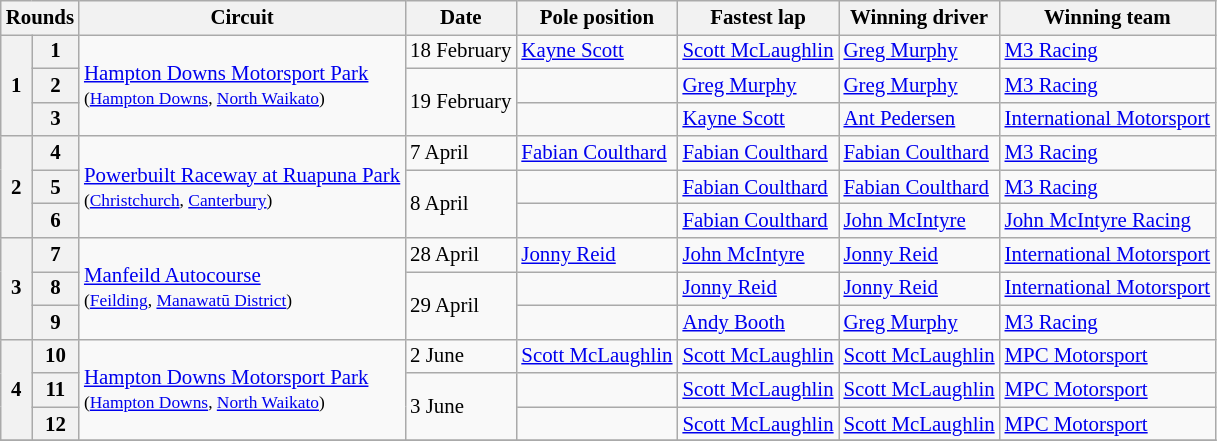<table class="wikitable" style="font-size: 87%">
<tr>
<th colspan="2">Rounds</th>
<th>Circuit</th>
<th>Date</th>
<th>Pole position</th>
<th>Fastest lap</th>
<th>Winning driver</th>
<th>Winning team</th>
</tr>
<tr>
<th rowspan="3">1</th>
<th>1</th>
<td rowspan="3"><a href='#'>Hampton Downs Motorsport Park</a><br><small>(<a href='#'>Hampton Downs</a>, <a href='#'>North Waikato</a>)</small></td>
<td>18 February</td>
<td> <a href='#'>Kayne Scott</a></td>
<td> <a href='#'>Scott McLaughlin</a></td>
<td> <a href='#'>Greg Murphy</a></td>
<td><a href='#'>M3 Racing</a></td>
</tr>
<tr>
<th>2</th>
<td rowspan="2">19 February</td>
<td></td>
<td> <a href='#'>Greg Murphy</a></td>
<td> <a href='#'>Greg Murphy</a></td>
<td><a href='#'>M3 Racing</a></td>
</tr>
<tr>
<th>3</th>
<td></td>
<td> <a href='#'>Kayne Scott</a></td>
<td> <a href='#'>Ant Pedersen</a></td>
<td><a href='#'>International Motorsport</a></td>
</tr>
<tr>
<th rowspan="3">2</th>
<th>4</th>
<td rowspan="3"><a href='#'>Powerbuilt Raceway at Ruapuna Park</a><br><small>(<a href='#'>Christchurch</a>, <a href='#'>Canterbury</a>)</small></td>
<td>7 April</td>
<td> <a href='#'>Fabian Coulthard</a></td>
<td> <a href='#'>Fabian Coulthard</a></td>
<td> <a href='#'>Fabian Coulthard</a></td>
<td><a href='#'>M3 Racing</a></td>
</tr>
<tr>
<th>5</th>
<td rowspan="2">8 April</td>
<td></td>
<td> <a href='#'>Fabian Coulthard</a></td>
<td> <a href='#'>Fabian Coulthard</a></td>
<td><a href='#'>M3 Racing</a></td>
</tr>
<tr>
<th>6</th>
<td></td>
<td> <a href='#'>Fabian Coulthard</a></td>
<td> <a href='#'>John McIntyre</a></td>
<td><a href='#'>John McIntyre Racing</a></td>
</tr>
<tr>
<th rowspan="3">3</th>
<th>7</th>
<td rowspan="3"><a href='#'>Manfeild Autocourse</a><br><small>(<a href='#'>Feilding</a>, <a href='#'>Manawatū District</a>)</small></td>
<td>28 April</td>
<td> <a href='#'>Jonny Reid</a></td>
<td> <a href='#'>John McIntyre</a></td>
<td> <a href='#'>Jonny Reid</a></td>
<td><a href='#'>International Motorsport</a></td>
</tr>
<tr>
<th>8</th>
<td rowspan="2">29 April</td>
<td></td>
<td> <a href='#'>Jonny Reid</a></td>
<td> <a href='#'>Jonny Reid</a></td>
<td><a href='#'>International Motorsport</a></td>
</tr>
<tr>
<th>9</th>
<td></td>
<td> <a href='#'>Andy Booth</a></td>
<td> <a href='#'>Greg Murphy</a></td>
<td><a href='#'>M3 Racing</a></td>
</tr>
<tr>
<th rowspan="3">4</th>
<th>10</th>
<td rowspan="3"><a href='#'>Hampton Downs Motorsport Park</a><br><small>(<a href='#'>Hampton Downs</a>, <a href='#'>North Waikato</a>)</small></td>
<td>2 June</td>
<td> <a href='#'>Scott McLaughlin</a></td>
<td> <a href='#'>Scott McLaughlin</a></td>
<td> <a href='#'>Scott McLaughlin</a></td>
<td><a href='#'>MPC Motorsport</a></td>
</tr>
<tr>
<th>11</th>
<td rowspan="2">3 June</td>
<td></td>
<td> <a href='#'>Scott McLaughlin</a></td>
<td> <a href='#'>Scott McLaughlin</a></td>
<td><a href='#'>MPC Motorsport</a></td>
</tr>
<tr>
<th>12</th>
<td></td>
<td> <a href='#'>Scott McLaughlin</a></td>
<td> <a href='#'>Scott McLaughlin</a></td>
<td><a href='#'>MPC Motorsport</a></td>
</tr>
<tr>
</tr>
</table>
